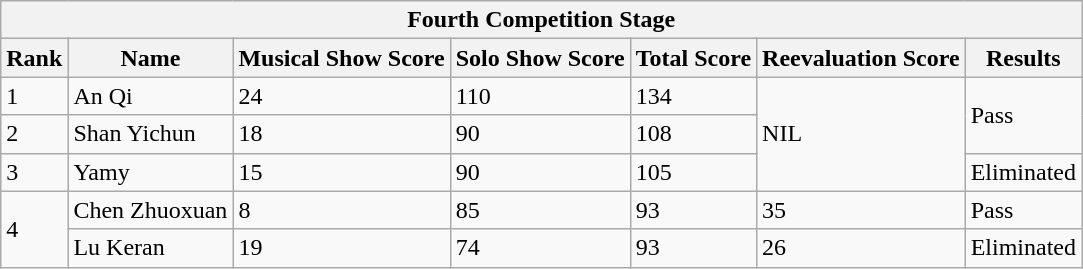<table class="wikitable sortable">
<tr>
<th colspan="7">Fourth Competition Stage</th>
</tr>
<tr>
<th>Rank</th>
<th class=unsortable>Name</th>
<th>Musical Show Score</th>
<th>Solo Show Score</th>
<th>Total Score</th>
<th>Reevaluation Score</th>
<th class="unsortable">Results</th>
</tr>
<tr>
<td>1</td>
<td>An Qi</td>
<td>24</td>
<td>110</td>
<td>134</td>
<td rowspan="3">NIL</td>
<td rowspan="2">Pass</td>
</tr>
<tr>
<td>2</td>
<td>Shan Yichun</td>
<td>18</td>
<td>90</td>
<td>108</td>
</tr>
<tr>
<td>3</td>
<td>Yamy</td>
<td>15</td>
<td>90</td>
<td>105</td>
<td>Eliminated</td>
</tr>
<tr>
<td rowspan="2">4</td>
<td>Chen Zhuoxuan</td>
<td>8</td>
<td>85</td>
<td>93</td>
<td>35</td>
<td>Pass</td>
</tr>
<tr>
<td>Lu Keran</td>
<td>19</td>
<td>74</td>
<td>93</td>
<td>26</td>
<td>Eliminated</td>
</tr>
</table>
